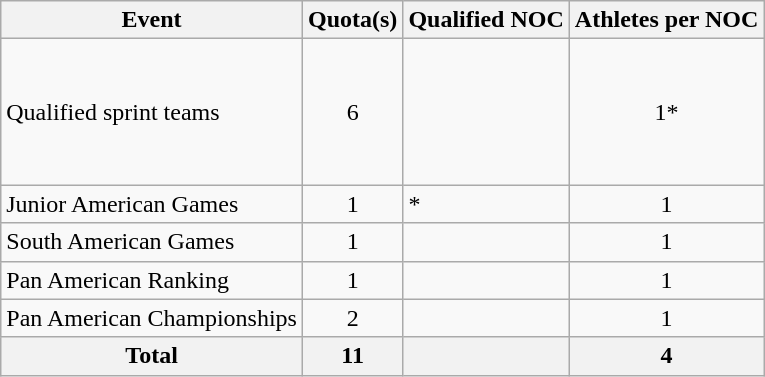<table class="wikitable">
<tr>
<th>Event</th>
<th>Quota(s)</th>
<th>Qualified NOC</th>
<th>Athletes per NOC</th>
</tr>
<tr>
<td>Qualified sprint teams</td>
<td style="text-align:center;">6</td>
<td><br><br><br><br><br></td>
<td align=center>1*</td>
</tr>
<tr>
<td>Junior American Games</td>
<td style="text-align:center;">1</td>
<td>*</td>
<td align=center>1</td>
</tr>
<tr>
<td>South American Games</td>
<td style="text-align:center;">1</td>
<td></td>
<td align=center>1</td>
</tr>
<tr>
<td>Pan American Ranking</td>
<td style="text-align:center;">1</td>
<td></td>
<td align=center>1</td>
</tr>
<tr>
<td>Pan American Championships</td>
<td style="text-align:center;">2</td>
<td><br></td>
<td align=center>1</td>
</tr>
<tr>
<th>Total</th>
<th>11</th>
<th></th>
<th>4</th>
</tr>
</table>
